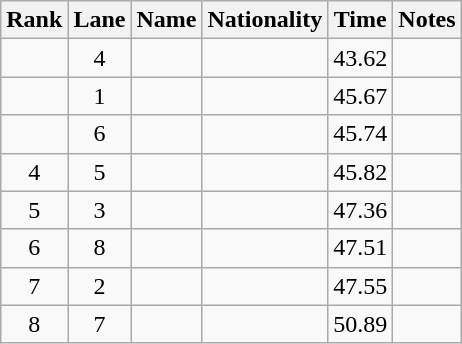<table class="wikitable sortable" style="text-align:center">
<tr>
<th>Rank</th>
<th>Lane</th>
<th>Name</th>
<th>Nationality</th>
<th>Time</th>
<th>Notes</th>
</tr>
<tr>
<td></td>
<td>4</td>
<td align=left></td>
<td align=left></td>
<td>43.62</td>
<td></td>
</tr>
<tr>
<td></td>
<td>1</td>
<td align=left></td>
<td align=left></td>
<td>45.67</td>
<td></td>
</tr>
<tr>
<td></td>
<td>6</td>
<td align=left></td>
<td align=left></td>
<td>45.74</td>
<td></td>
</tr>
<tr>
<td>4</td>
<td>5</td>
<td align=left></td>
<td align=left></td>
<td>45.82</td>
<td></td>
</tr>
<tr>
<td>5</td>
<td>3</td>
<td align=left></td>
<td align=left></td>
<td>47.36</td>
<td></td>
</tr>
<tr>
<td>6</td>
<td>8</td>
<td align=left></td>
<td align=left></td>
<td>47.51</td>
<td></td>
</tr>
<tr>
<td>7</td>
<td>2</td>
<td align=left></td>
<td align=left></td>
<td>47.55</td>
<td></td>
</tr>
<tr>
<td>8</td>
<td>7</td>
<td align=left></td>
<td align=left></td>
<td>50.89</td>
<td></td>
</tr>
</table>
